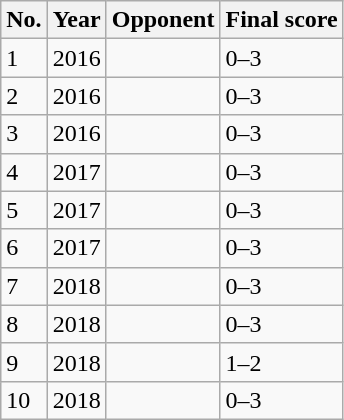<table class="wikitable">
<tr>
<th>No.</th>
<th>Year</th>
<th>Opponent</th>
<th>Final score</th>
</tr>
<tr>
<td>1</td>
<td>2016</td>
<td></td>
<td>0–3</td>
</tr>
<tr>
<td>2</td>
<td>2016</td>
<td></td>
<td>0–3</td>
</tr>
<tr>
<td>3</td>
<td>2016</td>
<td></td>
<td>0–3</td>
</tr>
<tr>
<td>4</td>
<td>2017</td>
<td></td>
<td>0–3</td>
</tr>
<tr>
<td>5</td>
<td>2017</td>
<td></td>
<td>0–3</td>
</tr>
<tr>
<td>6</td>
<td>2017</td>
<td></td>
<td>0–3</td>
</tr>
<tr>
<td>7</td>
<td>2018</td>
<td></td>
<td>0–3</td>
</tr>
<tr>
<td>8</td>
<td>2018</td>
<td></td>
<td>0–3</td>
</tr>
<tr>
<td>9</td>
<td>2018</td>
<td></td>
<td>1–2</td>
</tr>
<tr>
<td>10</td>
<td>2018</td>
<td></td>
<td>0–3</td>
</tr>
</table>
